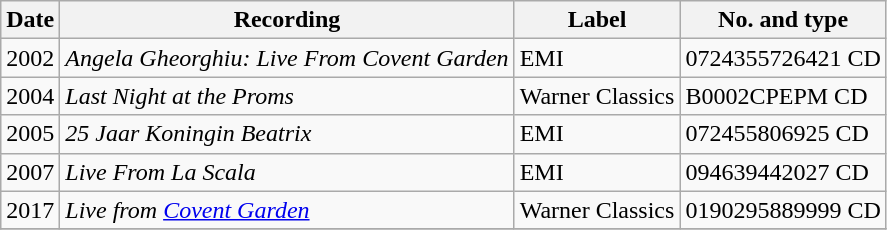<table class="wikitable sortable">
<tr>
<th>Date</th>
<th>Recording</th>
<th>Label</th>
<th>No. and type</th>
</tr>
<tr>
<td>2002</td>
<td><em>Angela Gheorghiu: Live From Covent Garden</em></td>
<td>EMI</td>
<td>0724355726421 CD</td>
</tr>
<tr>
<td>2004</td>
<td><em>Last Night at the Proms</em></td>
<td>Warner Classics</td>
<td>B0002CPEPM CD</td>
</tr>
<tr>
<td>2005</td>
<td><em>25 Jaar Koningin Beatrix</em></td>
<td>EMI</td>
<td>072455806925 CD</td>
</tr>
<tr>
<td>2007</td>
<td><em>Live From La Scala</em></td>
<td>EMI</td>
<td>094639442027 CD</td>
</tr>
<tr>
<td>2017</td>
<td><em>Live from <a href='#'>Covent Garden</a></em></td>
<td>Warner Classics</td>
<td>0190295889999 CD</td>
</tr>
<tr>
</tr>
</table>
